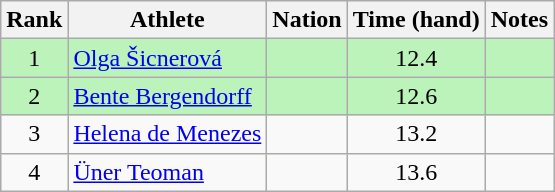<table class="wikitable sortable" style="text-align:center">
<tr>
<th>Rank</th>
<th>Athlete</th>
<th>Nation</th>
<th>Time (hand)</th>
<th>Notes</th>
</tr>
<tr bgcolor=#bbf3bb>
<td>1</td>
<td align=left><a href='#'>Olga Šicnerová</a></td>
<td align=left></td>
<td>12.4</td>
<td></td>
</tr>
<tr bgcolor=#bbf3bb>
<td>2</td>
<td align=left><a href='#'>Bente Bergendorff</a></td>
<td align=left></td>
<td>12.6</td>
<td></td>
</tr>
<tr>
<td>3</td>
<td align=left><a href='#'>Helena de Menezes</a></td>
<td align=left></td>
<td>13.2</td>
<td></td>
</tr>
<tr>
<td>4</td>
<td align=left><a href='#'>Üner Teoman</a></td>
<td align=left></td>
<td>13.6</td>
<td></td>
</tr>
</table>
